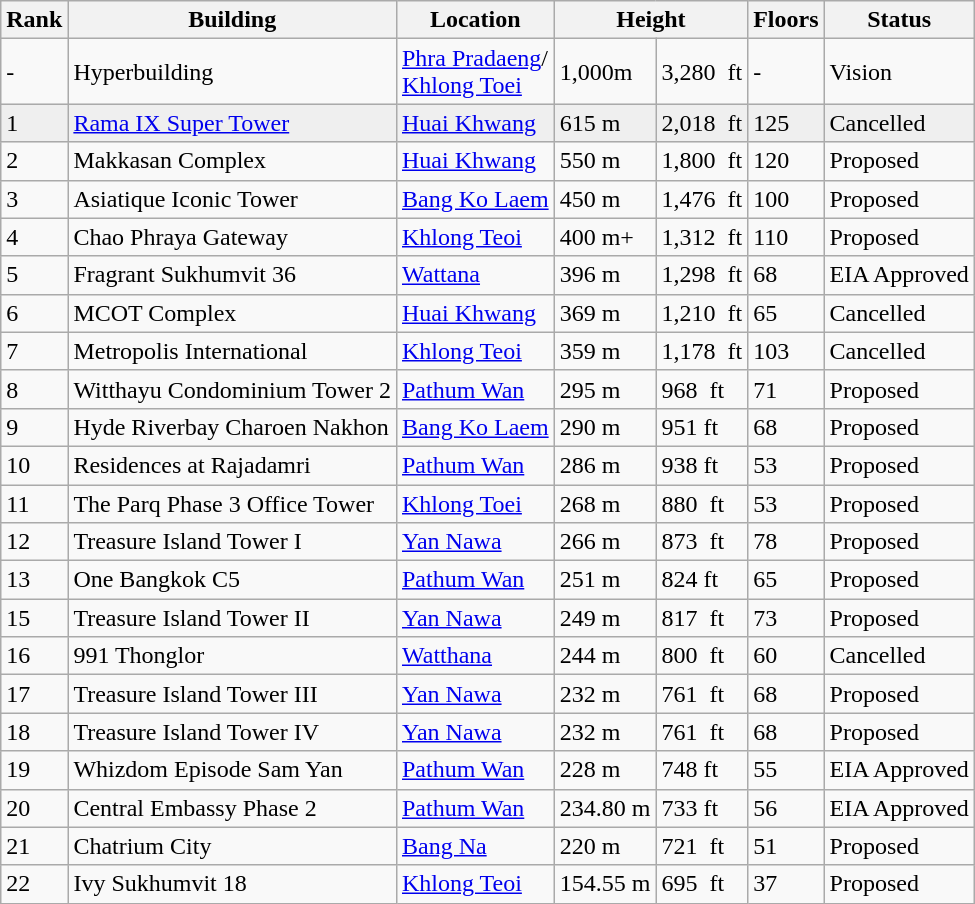<table class="wikitable sortable">
<tr>
<th>Rank</th>
<th>Building</th>
<th>Location</th>
<th colspan="2">Height</th>
<th>Floors</th>
<th>Status</th>
</tr>
<tr>
<td>-</td>
<td>Hyperbuilding</td>
<td><a href='#'>Phra Pradaeng</a>/<br><a href='#'>Khlong Toei</a></td>
<td>1,000m</td>
<td>3,280  ft</td>
<td>-</td>
<td>Vision</td>
</tr>
<tr bgcolor="#efefef">
<td>1</td>
<td><a href='#'>Rama IX Super Tower</a></td>
<td><a href='#'>Huai Khwang</a></td>
<td>615 m</td>
<td>2,018  ft</td>
<td>125</td>
<td>Cancelled</td>
</tr>
<tr>
<td>2</td>
<td>Makkasan Complex</td>
<td><a href='#'>Huai Khwang</a></td>
<td>550 m</td>
<td>1,800  ft</td>
<td>120</td>
<td>Proposed</td>
</tr>
<tr>
<td>3</td>
<td>Asiatique Iconic Tower</td>
<td><a href='#'>Bang Ko Laem</a></td>
<td>450 m</td>
<td>1,476  ft</td>
<td>100</td>
<td>Proposed</td>
</tr>
<tr>
<td>4</td>
<td>Chao Phraya Gateway</td>
<td><a href='#'>Khlong Teoi</a></td>
<td>400 m+</td>
<td>1,312  ft</td>
<td>110</td>
<td>Proposed</td>
</tr>
<tr>
<td>5</td>
<td>Fragrant Sukhumvit 36</td>
<td><a href='#'>Wattana</a></td>
<td>396 m</td>
<td>1,298  ft</td>
<td>68</td>
<td>EIA Approved</td>
</tr>
<tr>
<td>6</td>
<td>MCOT Complex</td>
<td><a href='#'>Huai Khwang</a></td>
<td>369 m</td>
<td>1,210  ft</td>
<td>65</td>
<td>Cancelled</td>
</tr>
<tr>
<td>7</td>
<td>Metropolis International</td>
<td><a href='#'>Khlong Teoi</a></td>
<td>359 m</td>
<td>1,178  ft</td>
<td>103</td>
<td>Cancelled</td>
</tr>
<tr>
<td>8</td>
<td>Witthayu Condominium Tower 2</td>
<td><a href='#'>Pathum Wan</a></td>
<td>295 m</td>
<td>968  ft</td>
<td>71</td>
<td>Proposed</td>
</tr>
<tr>
<td>9</td>
<td>Hyde Riverbay Charoen Nakhon</td>
<td><a href='#'>Bang Ko Laem</a></td>
<td>290 m</td>
<td>951 ft</td>
<td>68</td>
<td>Proposed</td>
</tr>
<tr>
<td>10</td>
<td>Residences at Rajadamri</td>
<td><a href='#'>Pathum Wan</a></td>
<td>286 m</td>
<td>938 ft</td>
<td>53</td>
<td>Proposed</td>
</tr>
<tr>
<td>11</td>
<td>The Parq Phase 3 Office Tower</td>
<td><a href='#'>Khlong Toei</a></td>
<td>268 m</td>
<td>880  ft</td>
<td>53</td>
<td>Proposed</td>
</tr>
<tr>
<td>12</td>
<td>Treasure Island Tower I</td>
<td><a href='#'>Yan Nawa</a></td>
<td>266 m</td>
<td>873  ft</td>
<td>78</td>
<td>Proposed</td>
</tr>
<tr>
<td>13</td>
<td>One Bangkok C5</td>
<td><a href='#'>Pathum Wan</a></td>
<td>251 m</td>
<td>824 ft</td>
<td>65</td>
<td>Proposed</td>
</tr>
<tr>
<td>15</td>
<td>Treasure Island Tower II</td>
<td><a href='#'>Yan Nawa</a></td>
<td>249 m</td>
<td>817  ft</td>
<td>73</td>
<td>Proposed</td>
</tr>
<tr>
<td>16</td>
<td>991 Thonglor</td>
<td><a href='#'>Watthana</a></td>
<td>244 m</td>
<td>800  ft</td>
<td>60</td>
<td>Cancelled</td>
</tr>
<tr>
<td>17</td>
<td>Treasure Island Tower III</td>
<td><a href='#'>Yan Nawa</a></td>
<td>232 m</td>
<td>761  ft</td>
<td>68</td>
<td>Proposed</td>
</tr>
<tr>
<td>18</td>
<td>Treasure Island Tower IV</td>
<td><a href='#'>Yan Nawa</a></td>
<td>232 m</td>
<td>761  ft</td>
<td>68</td>
<td>Proposed</td>
</tr>
<tr>
<td>19</td>
<td>Whizdom Episode Sam Yan</td>
<td><a href='#'>Pathum Wan</a></td>
<td>228 m</td>
<td>748 ft</td>
<td>55</td>
<td>EIA Approved</td>
</tr>
<tr>
<td>20</td>
<td>Central Embassy Phase 2</td>
<td><a href='#'>Pathum Wan</a></td>
<td>234.80 m</td>
<td>733 ft</td>
<td>56</td>
<td>EIA Approved</td>
</tr>
<tr>
<td>21</td>
<td>Chatrium City</td>
<td><a href='#'>Bang Na</a></td>
<td>220 m</td>
<td>721  ft</td>
<td>51</td>
<td>Proposed</td>
</tr>
<tr>
<td>22</td>
<td>Ivy Sukhumvit 18</td>
<td><a href='#'>Khlong Teoi</a></td>
<td>154.55 m</td>
<td>695  ft</td>
<td>37</td>
<td>Proposed</td>
</tr>
</table>
